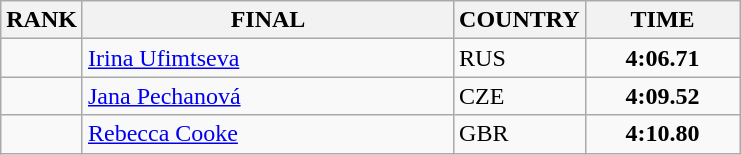<table class="wikitable">
<tr>
<th>RANK</th>
<th align="left" style="width: 15em">FINAL</th>
<th>COUNTRY</th>
<th style="width: 6em">TIME</th>
</tr>
<tr>
<td align="center"></td>
<td><a href='#'>Irina Ufimtseva</a></td>
<td> RUS</td>
<td align="center"><strong>4:06.71</strong></td>
</tr>
<tr>
<td align="center"></td>
<td><a href='#'>Jana Pechanová</a></td>
<td> CZE</td>
<td align="center"><strong>4:09.52</strong></td>
</tr>
<tr>
<td align="center"></td>
<td><a href='#'>Rebecca Cooke</a></td>
<td> GBR</td>
<td align="center"><strong>4:10.80</strong></td>
</tr>
</table>
